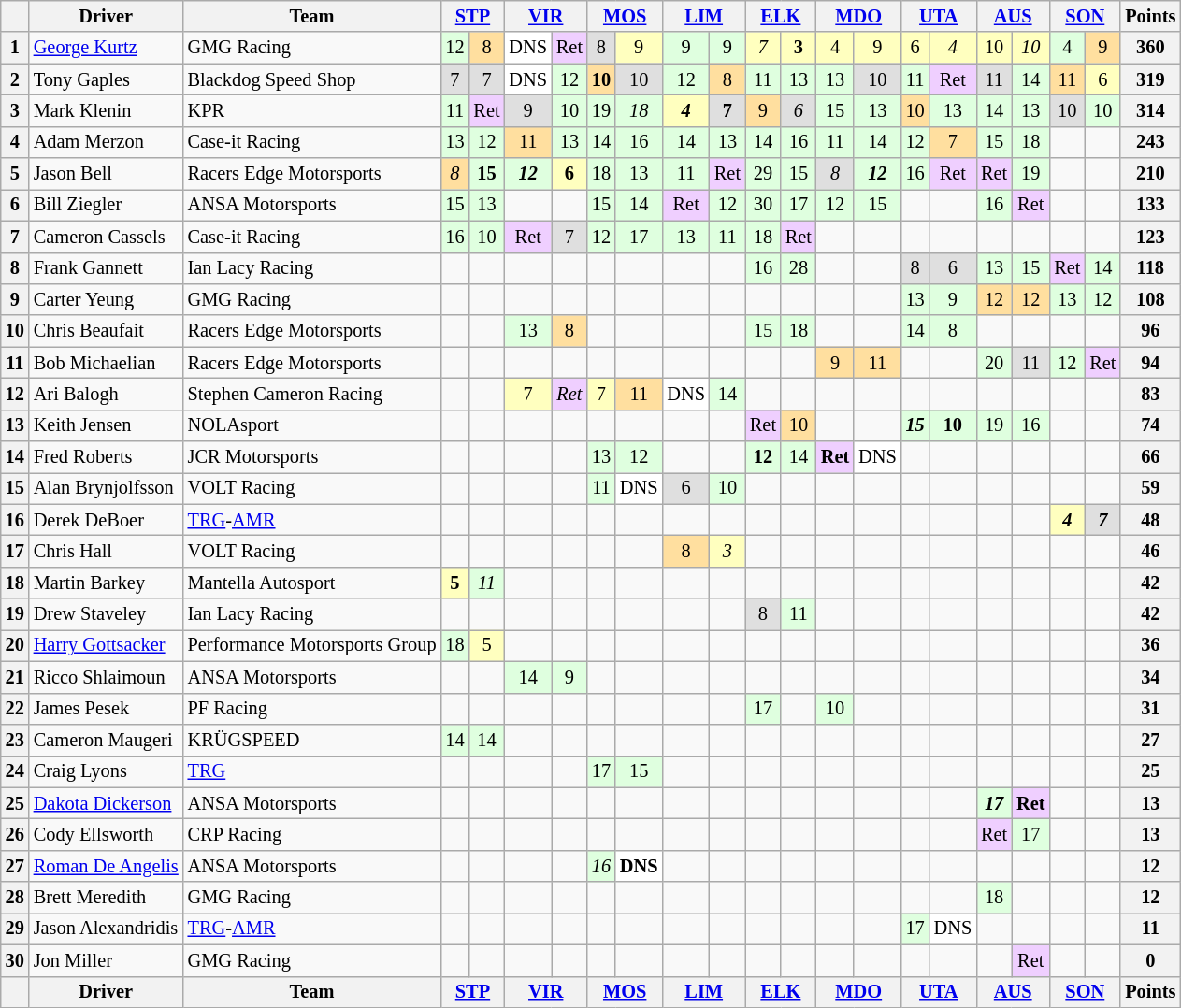<table class="wikitable" style="font-size:85%; text-align:center">
<tr valign="top">
<th valign=middle></th>
<th valign=middle>Driver</th>
<th valign=middle>Team</th>
<th colspan=2><a href='#'>STP</a></th>
<th colspan=2><a href='#'>VIR</a></th>
<th colspan=2><a href='#'>MOS</a></th>
<th colspan=2><a href='#'>LIM</a></th>
<th colspan=2><a href='#'>ELK</a></th>
<th colspan=2><a href='#'>MDO</a></th>
<th colspan=2><a href='#'>UTA</a></th>
<th colspan=2><a href='#'>AUS</a></th>
<th colspan=2><a href='#'>SON</a></th>
<th valign=middle>Points</th>
</tr>
<tr>
<th>1</th>
<td align=left> <a href='#'>George Kurtz</a></td>
<td align=left> GMG Racing</td>
<td style="background:#DFFFDF;">12</td>
<td style="background:#FFDF9F;">8</td>
<td style="background:#FFFFFF;">DNS</td>
<td style="background:#EFCFFF;">Ret</td>
<td style="background:#DFDFDF;">8</td>
<td style="background:#FFFFBF;">9</td>
<td style="background:#DFFFDF;">9</td>
<td style="background:#DFFFDF;">9</td>
<td style="background:#FFFFBF;"><em>7</em></td>
<td style="background:#FFFFBF;"><strong>3</strong></td>
<td style="background:#FFFFBF;">4</td>
<td style="background:#FFFFBF;">9</td>
<td style="background:#FFFFBF;">6</td>
<td style="background:#FFFFBF;"><em>4</em></td>
<td style="background:#FFFFBF;">10</td>
<td style="background:#FFFFBF;"><em>10</em></td>
<td style="background:#DFFFDF;">4</td>
<td style="background:#FFDF9F;">9</td>
<th>360</th>
</tr>
<tr>
<th>2</th>
<td align=left> Tony Gaples</td>
<td align=left> Blackdog Speed Shop</td>
<td style="background:#DFDFDF;">7</td>
<td style="background:#DFDFDF;">7</td>
<td style="background:#FFFFFF;">DNS</td>
<td style="background:#DFFFDF;">12</td>
<td style="background:#FFDF9F;"><strong>10</strong></td>
<td style="background:#DFDFDF;">10</td>
<td style="background:#DFFFDF;">12</td>
<td style="background:#FFDF9F;">8</td>
<td style="background:#DFFFDF;">11</td>
<td style="background:#DFFFDF;">13</td>
<td style="background:#DFFFDF;">13</td>
<td style="background:#DFDFDF;">10</td>
<td style="background:#DFFFDF;">11</td>
<td style="background:#EFCFFF;">Ret</td>
<td style="background:#DFDFDF;">11</td>
<td style="background:#DFFFDF;">14</td>
<td style="background:#FFDF9F;">11</td>
<td style="background:#FFFFBF;">6</td>
<th>319</th>
</tr>
<tr>
<th>3</th>
<td align=left> Mark Klenin</td>
<td align=left> KPR</td>
<td style="background:#DFFFDF;">11</td>
<td style="background:#EFCFFF;">Ret</td>
<td style="background:#DFDFDF;">9</td>
<td style="background:#DFFFDF;">10</td>
<td style="background:#DFFFDF;">19</td>
<td style="background:#DFFFDF;"><em>18</em></td>
<td style="background:#FFFFBF;"><strong><em>4</em></strong></td>
<td style="background:#DFDFDF;"><strong>7</strong></td>
<td style="background:#FFDF9F;">9</td>
<td style="background:#DFDFDF;"><em>6</em></td>
<td style="background:#DFFFDF;">15</td>
<td style="background:#DFFFDF;">13</td>
<td style="background:#FFDF9F;">10</td>
<td style="background:#DFFFDF;">13</td>
<td style="background:#DFFFDF;">14</td>
<td style="background:#DFFFDF;">13</td>
<td style="background:#DFDFDF;">10</td>
<td style="background:#DFFFDF;">10</td>
<th>314</th>
</tr>
<tr>
<th>4</th>
<td align=left> Adam Merzon</td>
<td align=left> Case-it Racing</td>
<td style="background:#DFFFDF;">13</td>
<td style="background:#DFFFDF;">12</td>
<td style="background:#FFDF9F;">11</td>
<td style="background:#DFFFDF;">13</td>
<td style="background:#DFFFDF;">14</td>
<td style="background:#DFFFDF;">16</td>
<td style="background:#DFFFDF;">14</td>
<td style="background:#DFFFDF;">13</td>
<td style="background:#DFFFDF;">14</td>
<td style="background:#DFFFDF;">16</td>
<td style="background:#DFFFDF;">11</td>
<td style="background:#DFFFDF;">14</td>
<td style="background:#DFFFDF;">12</td>
<td style="background:#FFDF9F;">7</td>
<td style="background:#DFFFDF;">15</td>
<td style="background:#DFFFDF;">18</td>
<td></td>
<td></td>
<th>243</th>
</tr>
<tr>
<th>5</th>
<td align=left> Jason Bell</td>
<td align=left> Racers Edge Motorsports</td>
<td style="background:#FFDF9F;"><em>8</em></td>
<td style="background:#DFFFDF;"><strong>15</strong></td>
<td style="background:#DFFFDF;"><strong><em>12</em></strong></td>
<td style="background:#FFFFBF;"><strong>6</strong></td>
<td style="background:#DFFFDF;">18</td>
<td style="background:#DFFFDF;">13</td>
<td style="background:#DFFFDF;">11</td>
<td style="background:#EFCFFF;">Ret</td>
<td style="background:#DFFFDF;">29</td>
<td style="background:#DFFFDF;">15</td>
<td style="background:#DFDFDF;"><em>8</em></td>
<td style="background:#DFFFDF;"><strong><em>12</em></strong></td>
<td style="background:#DFFFDF;">16</td>
<td style="background:#EFCFFF;">Ret</td>
<td style="background:#EFCFFF;">Ret</td>
<td style="background:#DFFFDF;">19</td>
<td></td>
<td></td>
<th>210</th>
</tr>
<tr>
<th>6</th>
<td align=left> Bill Ziegler</td>
<td align=left> ANSA Motorsports</td>
<td style="background:#DFFFDF;">15</td>
<td style="background:#DFFFDF;">13</td>
<td></td>
<td></td>
<td style="background:#DFFFDF;">15</td>
<td style="background:#DFFFDF;">14</td>
<td style="background:#EFCFFF;">Ret</td>
<td style="background:#DFFFDF;">12</td>
<td style="background:#DFFFDF;">30</td>
<td style="background:#DFFFDF;">17</td>
<td style="background:#DFFFDF;">12</td>
<td style="background:#DFFFDF;">15</td>
<td></td>
<td></td>
<td style="background:#DFFFDF;">16</td>
<td style="background:#EFCFFF;">Ret</td>
<td></td>
<td></td>
<th>133</th>
</tr>
<tr>
<th>7</th>
<td align=left> Cameron Cassels</td>
<td align=left> Case-it Racing</td>
<td style="background:#DFFFDF;">16</td>
<td style="background:#DFFFDF;">10</td>
<td style="background:#EFCFFF;">Ret</td>
<td style="background:#DFDFDF;">7</td>
<td style="background:#DFFFDF;">12</td>
<td style="background:#DFFFDF;">17</td>
<td style="background:#DFFFDF;">13</td>
<td style="background:#DFFFDF;">11</td>
<td style="background:#DFFFDF;">18</td>
<td style="background:#EFCFFF;">Ret</td>
<td></td>
<td></td>
<td></td>
<td></td>
<td></td>
<td></td>
<td></td>
<td></td>
<th>123</th>
</tr>
<tr>
<th>8</th>
<td align=left> Frank Gannett</td>
<td align=left> Ian Lacy Racing</td>
<td></td>
<td></td>
<td></td>
<td></td>
<td></td>
<td></td>
<td></td>
<td></td>
<td style="background:#DFFFDF;">16</td>
<td style="background:#DFFFDF;">28</td>
<td></td>
<td></td>
<td style="background:#DFDFDF;">8</td>
<td style="background:#DFDFDF;">6</td>
<td style="background:#DFFFDF;">13</td>
<td style="background:#DFFFDF;">15</td>
<td style="background:#EFCFFF;">Ret</td>
<td style="background:#DFFFDF;">14</td>
<th>118</th>
</tr>
<tr>
<th>9</th>
<td align=left> Carter Yeung</td>
<td align=left> GMG Racing</td>
<td></td>
<td></td>
<td></td>
<td></td>
<td></td>
<td></td>
<td></td>
<td></td>
<td></td>
<td></td>
<td></td>
<td></td>
<td style="background:#DFFFDF;">13</td>
<td style="background:#DFFFDF;">9</td>
<td style="background:#FFDF9F;">12</td>
<td style="background:#FFDF9F;">12</td>
<td style="background:#DFFFDF;">13</td>
<td style="background:#DFFFDF;">12</td>
<th>108</th>
</tr>
<tr>
<th>10</th>
<td align=left> Chris Beaufait</td>
<td align=left> Racers Edge Motorsports</td>
<td></td>
<td></td>
<td style="background:#DFFFDF;">13</td>
<td style="background:#FFDF9F;">8</td>
<td></td>
<td></td>
<td></td>
<td></td>
<td style="background:#DFFFDF;">15</td>
<td style="background:#DFFFDF;">18</td>
<td></td>
<td></td>
<td style="background:#DFFFDF;">14</td>
<td style="background:#DFFFDF;">8</td>
<td></td>
<td></td>
<td></td>
<td></td>
<th>96</th>
</tr>
<tr>
<th>11</th>
<td align=left> Bob Michaelian</td>
<td align=left> Racers Edge Motorsports</td>
<td></td>
<td></td>
<td></td>
<td></td>
<td></td>
<td></td>
<td></td>
<td></td>
<td></td>
<td></td>
<td style="background:#FFDF9F;">9</td>
<td style="background:#FFDF9F;">11</td>
<td></td>
<td></td>
<td style="background:#DFFFDF;">20</td>
<td style="background:#DFDFDF;">11</td>
<td style="background:#DFFFDF;">12</td>
<td style="background:#EFCFFF;">Ret</td>
<th>94</th>
</tr>
<tr>
<th>12</th>
<td align=left> Ari Balogh</td>
<td align=left> Stephen Cameron Racing</td>
<td></td>
<td></td>
<td style="background:#FFFFBF;">7</td>
<td style="background:#EFCFFF;"><em>Ret</em></td>
<td style="background:#FFFFBF;">7</td>
<td style="background:#FFDF9F;">11</td>
<td style="background:#FFFFFF;">DNS</td>
<td style="background:#DFFFDF;">14</td>
<td></td>
<td></td>
<td></td>
<td></td>
<td></td>
<td></td>
<td></td>
<td></td>
<td></td>
<td></td>
<th>83</th>
</tr>
<tr>
<th>13</th>
<td align=left> Keith Jensen</td>
<td align=left> NOLAsport</td>
<td></td>
<td></td>
<td></td>
<td></td>
<td></td>
<td></td>
<td></td>
<td></td>
<td style="background:#EFCFFF;">Ret</td>
<td style="background:#FFDF9F;">10</td>
<td></td>
<td></td>
<td style="background:#DFFFDF;"><strong><em>15</em></strong></td>
<td style="background:#DFFFDF;"><strong>10</strong></td>
<td style="background:#DFFFDF;">19</td>
<td style="background:#DFFFDF;">16</td>
<td></td>
<td></td>
<th>74</th>
</tr>
<tr>
<th>14</th>
<td align=left> Fred Roberts</td>
<td align=left> JCR Motorsports</td>
<td></td>
<td></td>
<td></td>
<td></td>
<td style="background:#DFFFDF;">13</td>
<td style="background:#DFFFDF;">12</td>
<td></td>
<td></td>
<td style="background:#DFFFDF;"><strong>12</strong></td>
<td style="background:#DFFFDF;">14</td>
<td style="background:#EFCFFF;"><strong>Ret</strong></td>
<td style="background:#FFFFFF;">DNS</td>
<td></td>
<td></td>
<td></td>
<td></td>
<td></td>
<td></td>
<th>66</th>
</tr>
<tr>
<th>15</th>
<td align=left> Alan Brynjolfsson</td>
<td align=left> VOLT Racing</td>
<td></td>
<td></td>
<td></td>
<td></td>
<td style="background:#DFFFDF;">11</td>
<td style="background:#FFFFFF;">DNS</td>
<td style="background:#DFDFDF;">6</td>
<td style="background:#DFFFDF;">10</td>
<td></td>
<td></td>
<td></td>
<td></td>
<td></td>
<td></td>
<td></td>
<td></td>
<td></td>
<td></td>
<th>59</th>
</tr>
<tr>
<th>16</th>
<td align=left> Derek DeBoer</td>
<td align=left> <a href='#'>TRG</a>-<a href='#'>AMR</a></td>
<td></td>
<td></td>
<td></td>
<td></td>
<td></td>
<td></td>
<td></td>
<td></td>
<td></td>
<td></td>
<td></td>
<td></td>
<td></td>
<td></td>
<td></td>
<td></td>
<td style="background:#FFFFBF;"><strong><em>4</em></strong></td>
<td style="background:#DFDFDF;"><strong><em>7</em></strong></td>
<th>48</th>
</tr>
<tr>
<th>17</th>
<td align=left> Chris Hall</td>
<td align=left> VOLT Racing</td>
<td></td>
<td></td>
<td></td>
<td></td>
<td></td>
<td></td>
<td style="background:#FFDF9F;">8</td>
<td style="background:#FFFFBF;"><em>3</em></td>
<td></td>
<td></td>
<td></td>
<td></td>
<td></td>
<td></td>
<td></td>
<td></td>
<td></td>
<td></td>
<th>46</th>
</tr>
<tr>
<th>18</th>
<td align=left> Martin Barkey</td>
<td align=left> Mantella Autosport</td>
<td style="background:#FFFFBF;"><strong>5</strong></td>
<td style="background:#DFFFDF;"><em>11</em></td>
<td></td>
<td></td>
<td></td>
<td></td>
<td></td>
<td></td>
<td></td>
<td></td>
<td></td>
<td></td>
<td></td>
<td></td>
<td></td>
<td></td>
<td></td>
<td></td>
<th>42</th>
</tr>
<tr>
<th>19</th>
<td align=left> Drew Staveley</td>
<td align=left> Ian Lacy Racing</td>
<td></td>
<td></td>
<td></td>
<td></td>
<td></td>
<td></td>
<td></td>
<td></td>
<td style="background:#DFDFDF;">8</td>
<td style="background:#DFFFDF;">11</td>
<td></td>
<td></td>
<td></td>
<td></td>
<td></td>
<td></td>
<td></td>
<td></td>
<th>42</th>
</tr>
<tr>
<th>20</th>
<td align=left> <a href='#'>Harry Gottsacker</a></td>
<td align=left> Performance Motorsports Group</td>
<td style="background:#DFFFDF;">18</td>
<td style="background:#FFFFBF;">5</td>
<td></td>
<td></td>
<td></td>
<td></td>
<td></td>
<td></td>
<td></td>
<td></td>
<td></td>
<td></td>
<td></td>
<td></td>
<td></td>
<td></td>
<td></td>
<td></td>
<th>36</th>
</tr>
<tr>
<th>21</th>
<td align=left> Ricco Shlaimoun</td>
<td align=left> ANSA Motorsports</td>
<td></td>
<td></td>
<td style="background:#DFFFDF;">14</td>
<td style="background:#DFFFDF;">9</td>
<td></td>
<td></td>
<td></td>
<td></td>
<td></td>
<td></td>
<td></td>
<td></td>
<td></td>
<td></td>
<td></td>
<td></td>
<td></td>
<td></td>
<th>34</th>
</tr>
<tr>
<th>22</th>
<td align=left> James Pesek</td>
<td align=left> PF Racing</td>
<td></td>
<td></td>
<td></td>
<td></td>
<td></td>
<td></td>
<td></td>
<td></td>
<td style="background:#DFFFDF;">17</td>
<td></td>
<td style="background:#DFFFDF;">10</td>
<td></td>
<td></td>
<td></td>
<td></td>
<td></td>
<td></td>
<td></td>
<th>31</th>
</tr>
<tr>
<th>23</th>
<td align=left> Cameron Maugeri</td>
<td align=left> KRÜGSPEED</td>
<td style="background:#DFFFDF;">14</td>
<td style="background:#DFFFDF;">14</td>
<td></td>
<td></td>
<td></td>
<td></td>
<td></td>
<td></td>
<td></td>
<td></td>
<td></td>
<td></td>
<td></td>
<td></td>
<td></td>
<td></td>
<td></td>
<td></td>
<th>27</th>
</tr>
<tr>
<th>24</th>
<td align=left> Craig Lyons</td>
<td align=left> <a href='#'>TRG</a></td>
<td></td>
<td></td>
<td></td>
<td></td>
<td style="background:#DFFFDF;">17</td>
<td style="background:#DFFFDF;">15</td>
<td></td>
<td></td>
<td></td>
<td></td>
<td></td>
<td></td>
<td></td>
<td></td>
<td></td>
<td></td>
<td></td>
<td></td>
<th>25</th>
</tr>
<tr>
<th>25</th>
<td align=left> <a href='#'>Dakota Dickerson</a></td>
<td align=left> ANSA Motorsports</td>
<td></td>
<td></td>
<td></td>
<td></td>
<td></td>
<td></td>
<td></td>
<td></td>
<td></td>
<td></td>
<td></td>
<td></td>
<td></td>
<td></td>
<td style="background:#DFFFDF;"><strong><em>17</em></strong></td>
<td style="background:#EFCFFF;"><strong>Ret</strong></td>
<td></td>
<td></td>
<th>13</th>
</tr>
<tr>
<th>26</th>
<td align=left> Cody Ellsworth</td>
<td align=left> CRP Racing</td>
<td></td>
<td></td>
<td></td>
<td></td>
<td></td>
<td></td>
<td></td>
<td></td>
<td></td>
<td></td>
<td></td>
<td></td>
<td></td>
<td></td>
<td style="background:#EFCFFF;">Ret</td>
<td style="background:#DFFFDF;">17</td>
<td></td>
<td></td>
<th>13</th>
</tr>
<tr>
<th>27</th>
<td align=left> <a href='#'>Roman De Angelis</a></td>
<td align=left> ANSA Motorsports</td>
<td></td>
<td></td>
<td></td>
<td></td>
<td style="background:#DFFFDF;"><em>16</em></td>
<td style="background:#FFFFFF;"><strong>DNS</strong></td>
<td></td>
<td></td>
<td></td>
<td></td>
<td></td>
<td></td>
<td></td>
<td></td>
<td></td>
<td></td>
<td></td>
<td></td>
<th>12</th>
</tr>
<tr>
<th>28</th>
<td align=left> Brett Meredith</td>
<td align=left> GMG Racing</td>
<td></td>
<td></td>
<td></td>
<td></td>
<td></td>
<td></td>
<td></td>
<td></td>
<td></td>
<td></td>
<td></td>
<td></td>
<td></td>
<td></td>
<td style="background:#DFFFDF;">18</td>
<td></td>
<td></td>
<td></td>
<th>12</th>
</tr>
<tr>
<th>29</th>
<td align=left> Jason Alexandridis</td>
<td align=left> <a href='#'>TRG</a>-<a href='#'>AMR</a></td>
<td></td>
<td></td>
<td></td>
<td></td>
<td></td>
<td></td>
<td></td>
<td></td>
<td></td>
<td></td>
<td></td>
<td></td>
<td style="background:#DFFFDF;">17</td>
<td style="background:#FFFFFF;">DNS</td>
<td></td>
<td></td>
<td></td>
<td></td>
<th>11</th>
</tr>
<tr>
<th>30</th>
<td align=left> Jon Miller</td>
<td align=left> GMG Racing</td>
<td></td>
<td></td>
<td></td>
<td></td>
<td></td>
<td></td>
<td></td>
<td></td>
<td></td>
<td></td>
<td></td>
<td></td>
<td></td>
<td></td>
<td></td>
<td style="background:#EFCFFF;">Ret</td>
<td></td>
<td></td>
<th>0</th>
</tr>
<tr valign="top">
<th valign=middle></th>
<th valign=middle>Driver</th>
<th valign=middle>Team</th>
<th colspan=2><a href='#'>STP</a></th>
<th colspan=2><a href='#'>VIR</a></th>
<th colspan=2><a href='#'>MOS</a></th>
<th colspan=2><a href='#'>LIM</a></th>
<th colspan=2><a href='#'>ELK</a></th>
<th colspan=2><a href='#'>MDO</a></th>
<th colspan=2><a href='#'>UTA</a></th>
<th colspan=2><a href='#'>AUS</a></th>
<th colspan=2><a href='#'>SON</a></th>
<th valign=middle>Points</th>
</tr>
</table>
